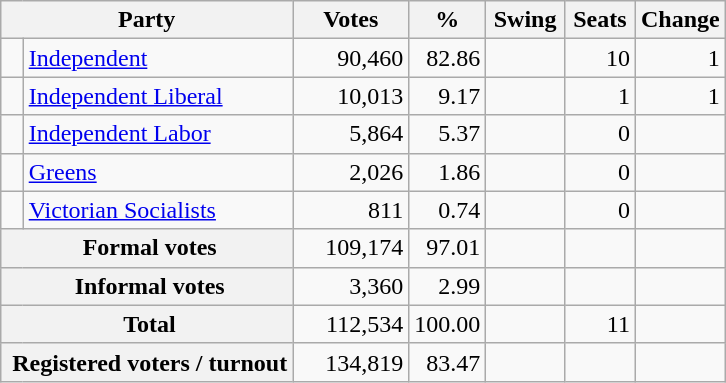<table class="wikitable" style="text-align:right; margin-bottom:0">
<tr>
<th colspan="3" style="width:10px">Party</th>
<th style="width:70px;">Votes</th>
<th style="width:40px;">%</th>
<th style="width:40px;">Swing</th>
<th style="width:40px;">Seats</th>
<th style="width:40px;">Change</th>
</tr>
<tr>
<td> </td>
<td colspan="2" style="text-align:left;"><a href='#'>Independent</a></td>
<td style="width:70px;">90,460</td>
<td style="width:40px;">82.86</td>
<td style="width:45px;"></td>
<td style="width:40px;">10</td>
<td style="width:40px;"> 1</td>
</tr>
<tr>
<td> </td>
<td colspan="2" style="text-align:left;"><a href='#'>Independent Liberal</a></td>
<td>10,013</td>
<td>9.17</td>
<td></td>
<td>1</td>
<td> 1</td>
</tr>
<tr>
<td> </td>
<td colspan="2" style="text-align:left;"><a href='#'>Independent Labor</a></td>
<td>5,864</td>
<td>5.37</td>
<td></td>
<td>0</td>
<td></td>
</tr>
<tr>
<td> </td>
<td colspan="2" style="text-align:left;"><a href='#'>Greens</a></td>
<td>2,026</td>
<td>1.86</td>
<td></td>
<td>0</td>
<td></td>
</tr>
<tr>
<td> </td>
<td colspan="2" style="text-align:left;"><a href='#'>Victorian Socialists</a></td>
<td>811</td>
<td>0.74</td>
<td></td>
<td>0</td>
<td></td>
</tr>
<tr>
<th colspan="3" rowspan="1"> Formal votes</th>
<td>109,174</td>
<td>97.01</td>
<td></td>
<td></td>
<td></td>
</tr>
<tr>
<th colspan="3" rowspan="1"> Informal votes</th>
<td>3,360</td>
<td>2.99</td>
<td></td>
<td></td>
<td></td>
</tr>
<tr>
<th colspan="3" rowspan="1"> Total</th>
<td>112,534</td>
<td>100.00</td>
<td></td>
<td>11</td>
<td></td>
</tr>
<tr>
<th colspan="3" rowspan="1"> Registered voters / turnout</th>
<td>134,819</td>
<td>83.47</td>
<td></td>
<td></td>
<td></td>
</tr>
</table>
